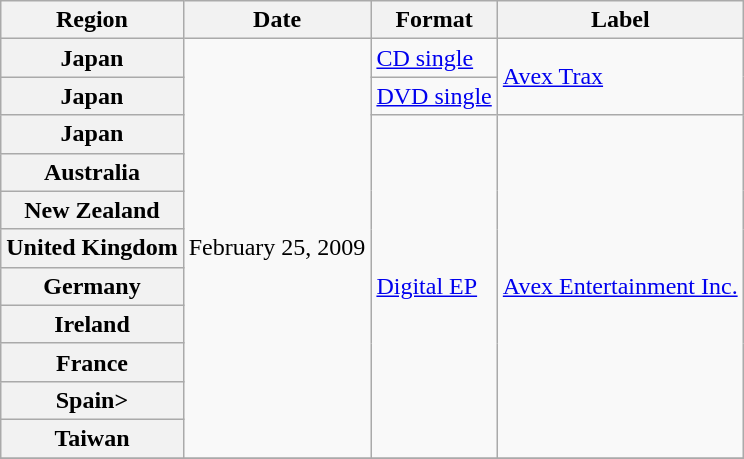<table class="wikitable plainrowheaders">
<tr>
<th scope="col">Region</th>
<th scope="col">Date</th>
<th scope="col">Format</th>
<th scope="col">Label</th>
</tr>
<tr>
<th scope="row">Japan</th>
<td rowspan="11">February 25, 2009</td>
<td><a href='#'>CD single</a></td>
<td rowspan="2"><a href='#'>Avex Trax</a></td>
</tr>
<tr>
<th scope="row">Japan</th>
<td><a href='#'>DVD single</a></td>
</tr>
<tr>
<th scope="row">Japan</th>
<td rowspan="9"><a href='#'>Digital EP</a></td>
<td rowspan="9"><a href='#'>Avex Entertainment Inc.</a></td>
</tr>
<tr>
<th scope="row">Australia</th>
</tr>
<tr>
<th scope="row">New Zealand</th>
</tr>
<tr>
<th scope="row">United Kingdom</th>
</tr>
<tr>
<th scope="row">Germany</th>
</tr>
<tr>
<th scope="row">Ireland</th>
</tr>
<tr>
<th scope="row">France</th>
</tr>
<tr>
<th scope="row">Spain></th>
</tr>
<tr>
<th scope="row">Taiwan</th>
</tr>
<tr>
</tr>
</table>
